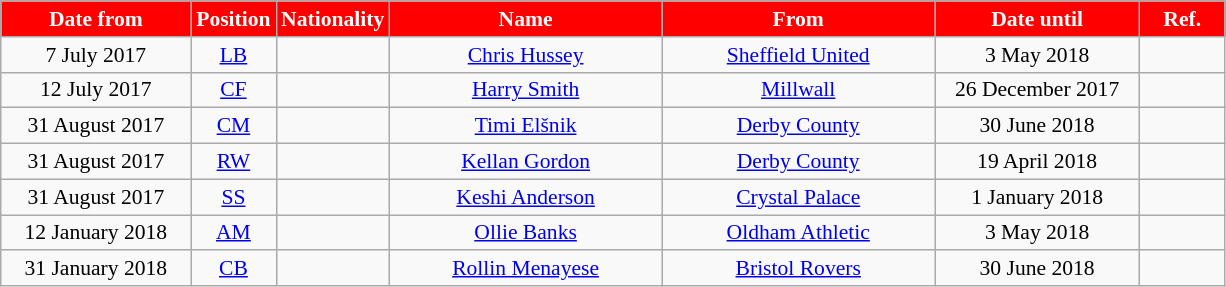<table class="wikitable"  style="text-align:center; font-size:90%; ">
<tr>
<th style="background:#FF0000; color:white; width:120px;">Date from</th>
<th style="background:#FF0000; color:white; width:50px;">Position</th>
<th style="background:#FF0000; color:white; width:50px;">Nationality</th>
<th style="background:#FF0000; color:white; width:175px;">Name</th>
<th style="background:#FF0000; color:white; width:175px;">From</th>
<th style="background:#FF0000; color:white; width:130px;">Date until</th>
<th style="background:#FF0000; color:white; width:50px;">Ref.</th>
</tr>
<tr>
<td>7 July 2017</td>
<td><a href='#'>LB</a></td>
<td></td>
<td><a href='#'>Chris Hussey</a></td>
<td><a href='#'>Sheffield United</a></td>
<td>3 May 2018</td>
<td> </td>
</tr>
<tr>
<td>12 July 2017</td>
<td><a href='#'>CF</a></td>
<td></td>
<td><a href='#'>Harry Smith</a></td>
<td><a href='#'>Millwall</a></td>
<td>26 December 2017</td>
<td> </td>
</tr>
<tr>
<td>31 August 2017</td>
<td><a href='#'>CM</a></td>
<td></td>
<td><a href='#'>Timi Elšnik</a></td>
<td><a href='#'>Derby County</a></td>
<td>30 June 2018</td>
<td></td>
</tr>
<tr>
<td>31 August 2017</td>
<td><a href='#'>RW</a></td>
<td></td>
<td><a href='#'>Kellan Gordon</a></td>
<td><a href='#'>Derby County</a></td>
<td>19 April 2018</td>
<td> </td>
</tr>
<tr>
<td>31 August 2017</td>
<td><a href='#'>SS</a></td>
<td></td>
<td><a href='#'>Keshi Anderson</a></td>
<td><a href='#'>Crystal Palace</a></td>
<td>1 January 2018</td>
<td></td>
</tr>
<tr>
<td>12 January 2018</td>
<td><a href='#'>AM</a></td>
<td></td>
<td><a href='#'>Ollie Banks</a></td>
<td><a href='#'>Oldham Athletic</a></td>
<td>3 May 2018</td>
<td> </td>
</tr>
<tr>
<td>31 January 2018</td>
<td><a href='#'>CB</a></td>
<td></td>
<td><a href='#'>Rollin Menayese</a></td>
<td><a href='#'>Bristol Rovers</a></td>
<td>30 June 2018</td>
<td></td>
</tr>
</table>
